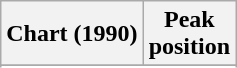<table class="wikitable sortable">
<tr>
<th align="left">Chart (1990)</th>
<th align="center">Peak<br>position</th>
</tr>
<tr>
</tr>
<tr>
</tr>
</table>
